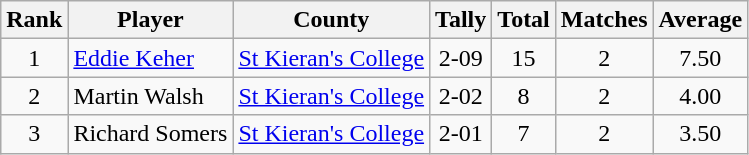<table class="wikitable">
<tr>
<th>Rank</th>
<th>Player</th>
<th>County</th>
<th>Tally</th>
<th>Total</th>
<th>Matches</th>
<th>Average</th>
</tr>
<tr>
<td rowspan=1 align=center>1</td>
<td><a href='#'>Eddie Keher</a></td>
<td><a href='#'>St Kieran's College</a></td>
<td align=center>2-09</td>
<td align=center>15</td>
<td align=center>2</td>
<td align=center>7.50</td>
</tr>
<tr>
<td rowspan=1 align=center>2</td>
<td>Martin Walsh</td>
<td><a href='#'>St Kieran's College</a></td>
<td align=center>2-02</td>
<td align=center>8</td>
<td align=center>2</td>
<td align=center>4.00</td>
</tr>
<tr>
<td rowspan=1 align=center>3</td>
<td>Richard Somers</td>
<td><a href='#'>St Kieran's College</a></td>
<td align=center>2-01</td>
<td align=center>7</td>
<td align=center>2</td>
<td align=center>3.50</td>
</tr>
</table>
